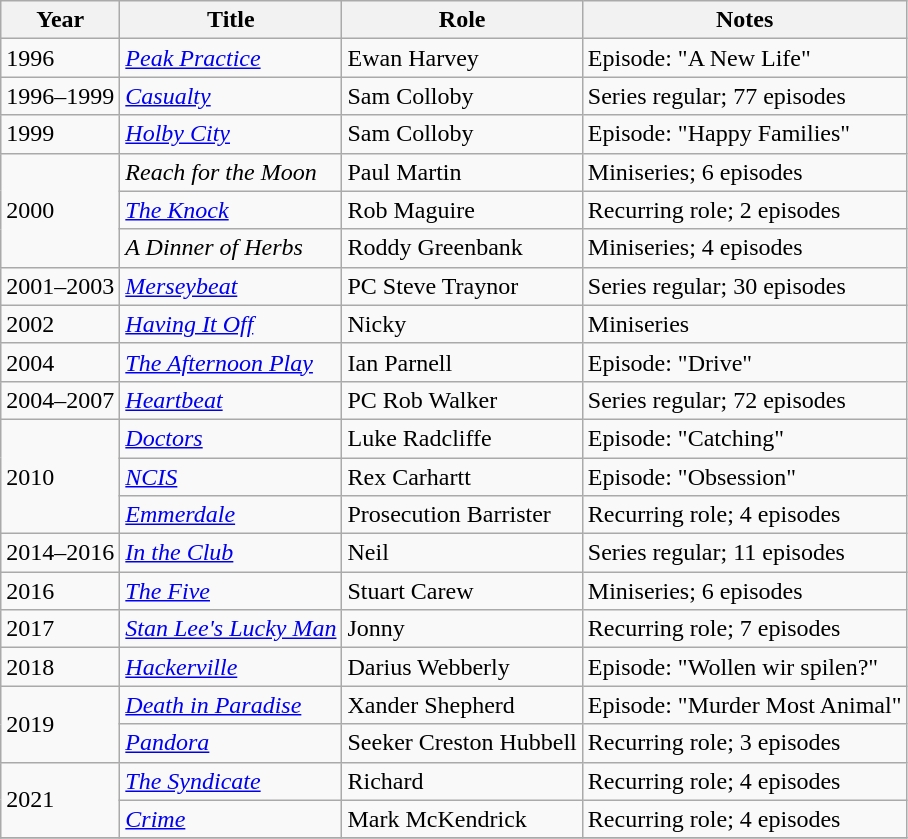<table class="wikitable sortable">
<tr>
<th>Year</th>
<th>Title</th>
<th>Role</th>
<th>Notes</th>
</tr>
<tr>
<td>1996</td>
<td><em><a href='#'>Peak Practice</a></em></td>
<td>Ewan Harvey</td>
<td>Episode: "A New Life"</td>
</tr>
<tr>
<td>1996–1999</td>
<td><em><a href='#'>Casualty</a></em></td>
<td>Sam Colloby</td>
<td>Series regular; 77 episodes</td>
</tr>
<tr>
<td>1999</td>
<td><em><a href='#'>Holby City</a></em></td>
<td>Sam Colloby</td>
<td>Episode: "Happy Families"</td>
</tr>
<tr>
<td rowspan="3">2000</td>
<td><em>Reach for the Moon</em></td>
<td>Paul Martin</td>
<td>Miniseries; 6 episodes</td>
</tr>
<tr>
<td><em><a href='#'>The Knock</a></em></td>
<td>Rob Maguire</td>
<td>Recurring role; 2 episodes</td>
</tr>
<tr>
<td><em>A Dinner of Herbs</em></td>
<td>Roddy Greenbank</td>
<td>Miniseries; 4 episodes</td>
</tr>
<tr>
<td>2001–2003</td>
<td><em><a href='#'>Merseybeat</a></em></td>
<td>PC Steve Traynor</td>
<td>Series regular; 30 episodes</td>
</tr>
<tr>
<td>2002</td>
<td><em><a href='#'>Having It Off</a></em></td>
<td>Nicky</td>
<td>Miniseries</td>
</tr>
<tr>
<td>2004</td>
<td><em><a href='#'>The Afternoon Play</a></em></td>
<td>Ian Parnell</td>
<td>Episode: "Drive"</td>
</tr>
<tr>
<td>2004–2007</td>
<td><em><a href='#'>Heartbeat</a></em></td>
<td>PC Rob Walker</td>
<td>Series regular; 72 episodes</td>
</tr>
<tr>
<td rowspan="3">2010</td>
<td><em><a href='#'>Doctors</a></em></td>
<td>Luke Radcliffe</td>
<td>Episode: "Catching"</td>
</tr>
<tr>
<td><em><a href='#'>NCIS</a></em></td>
<td>Rex Carhartt</td>
<td>Episode: "Obsession"</td>
</tr>
<tr>
<td><em><a href='#'>Emmerdale</a></em></td>
<td>Prosecution Barrister</td>
<td>Recurring role; 4 episodes</td>
</tr>
<tr>
<td>2014–2016</td>
<td><em><a href='#'>In the Club</a></em></td>
<td>Neil</td>
<td>Series regular; 11 episodes</td>
</tr>
<tr>
<td>2016</td>
<td><em><a href='#'>The Five</a></em></td>
<td>Stuart Carew</td>
<td>Miniseries; 6 episodes</td>
</tr>
<tr>
<td>2017</td>
<td><em><a href='#'>Stan Lee's Lucky Man</a></em></td>
<td>Jonny</td>
<td>Recurring role; 7 episodes</td>
</tr>
<tr>
<td>2018</td>
<td><em><a href='#'>Hackerville</a></em></td>
<td>Darius Webberly</td>
<td>Episode: "Wollen wir spilen?"</td>
</tr>
<tr>
<td rowspan="2">2019</td>
<td><em><a href='#'>Death in Paradise</a></em></td>
<td>Xander Shepherd</td>
<td>Episode: "Murder Most Animal"</td>
</tr>
<tr>
<td><em><a href='#'>Pandora</a></em></td>
<td>Seeker Creston Hubbell</td>
<td>Recurring role; 3 episodes</td>
</tr>
<tr>
<td rowspan="2">2021</td>
<td><em><a href='#'>The Syndicate</a></em></td>
<td>Richard</td>
<td>Recurring role; 4 episodes</td>
</tr>
<tr>
<td><em><a href='#'>Crime</a></em></td>
<td>Mark McKendrick</td>
<td>Recurring role; 4 episodes</td>
</tr>
<tr>
</tr>
</table>
